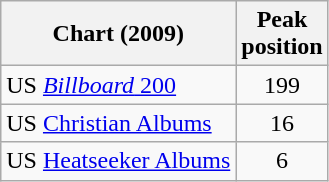<table class="wikitable">
<tr>
<th>Chart (2009)</th>
<th>Peak<br>position</th>
</tr>
<tr>
<td>US <a href='#'><em>Billboard</em> 200</a></td>
<td style="text-align:center;">199</td>
</tr>
<tr>
<td>US <a href='#'>Christian Albums</a></td>
<td style="text-align:center;">16</td>
</tr>
<tr>
<td>US <a href='#'>Heatseeker Albums</a></td>
<td style="text-align:center;">6</td>
</tr>
</table>
